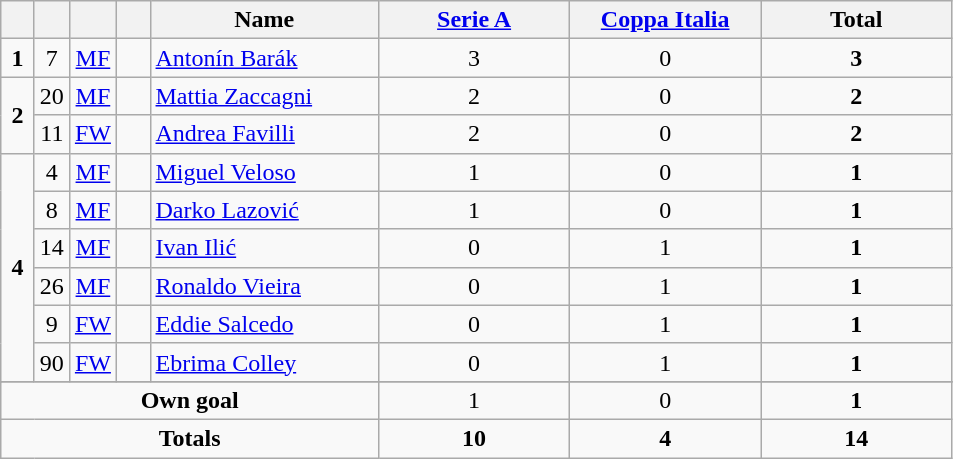<table class="wikitable" style="text-align:center">
<tr>
<th width=15></th>
<th width=15></th>
<th width=15></th>
<th width=15></th>
<th width=145>Name</th>
<th width=120><a href='#'>Serie A</a></th>
<th width=120><a href='#'>Coppa Italia</a></th>
<th width=120>Total</th>
</tr>
<tr>
<td><strong>1</strong></td>
<td>7</td>
<td><a href='#'>MF</a></td>
<td></td>
<td align=left><a href='#'>Antonín Barák</a></td>
<td>3</td>
<td>0</td>
<td><strong>3</strong></td>
</tr>
<tr>
<td rowspan=2><strong>2</strong></td>
<td>20</td>
<td><a href='#'>MF</a></td>
<td></td>
<td align=left><a href='#'>Mattia Zaccagni</a></td>
<td>2</td>
<td>0</td>
<td><strong>2</strong></td>
</tr>
<tr>
<td>11</td>
<td><a href='#'>FW</a></td>
<td></td>
<td align=left><a href='#'>Andrea Favilli</a></td>
<td>2</td>
<td>0</td>
<td><strong>2</strong></td>
</tr>
<tr>
<td rowspan=6><strong>4</strong></td>
<td>4</td>
<td><a href='#'>MF</a></td>
<td></td>
<td align=left><a href='#'>Miguel Veloso</a></td>
<td>1</td>
<td>0</td>
<td><strong>1</strong></td>
</tr>
<tr>
<td>8</td>
<td><a href='#'>MF</a></td>
<td></td>
<td align=left><a href='#'>Darko Lazović</a></td>
<td>1</td>
<td>0</td>
<td><strong>1</strong></td>
</tr>
<tr>
<td>14</td>
<td><a href='#'>MF</a></td>
<td></td>
<td align=left><a href='#'>Ivan Ilić</a></td>
<td>0</td>
<td>1</td>
<td><strong>1</strong></td>
</tr>
<tr>
<td>26</td>
<td><a href='#'>MF</a></td>
<td></td>
<td align=left><a href='#'>Ronaldo Vieira</a></td>
<td>0</td>
<td>1</td>
<td><strong>1</strong></td>
</tr>
<tr>
<td>9</td>
<td><a href='#'>FW</a></td>
<td></td>
<td align=left><a href='#'>Eddie Salcedo</a></td>
<td>0</td>
<td>1</td>
<td><strong>1</strong></td>
</tr>
<tr>
<td>90</td>
<td><a href='#'>FW</a></td>
<td></td>
<td align=left><a href='#'>Ebrima Colley</a></td>
<td>0</td>
<td>1</td>
<td><strong>1</strong></td>
</tr>
<tr>
</tr>
<tr>
<td colspan=5><strong>Own goal</strong></td>
<td>1</td>
<td>0</td>
<td><strong>1</strong></td>
</tr>
<tr>
<td colspan=5><strong>Totals</strong></td>
<td><strong>10</strong></td>
<td><strong>4</strong></td>
<td><strong>14</strong></td>
</tr>
</table>
